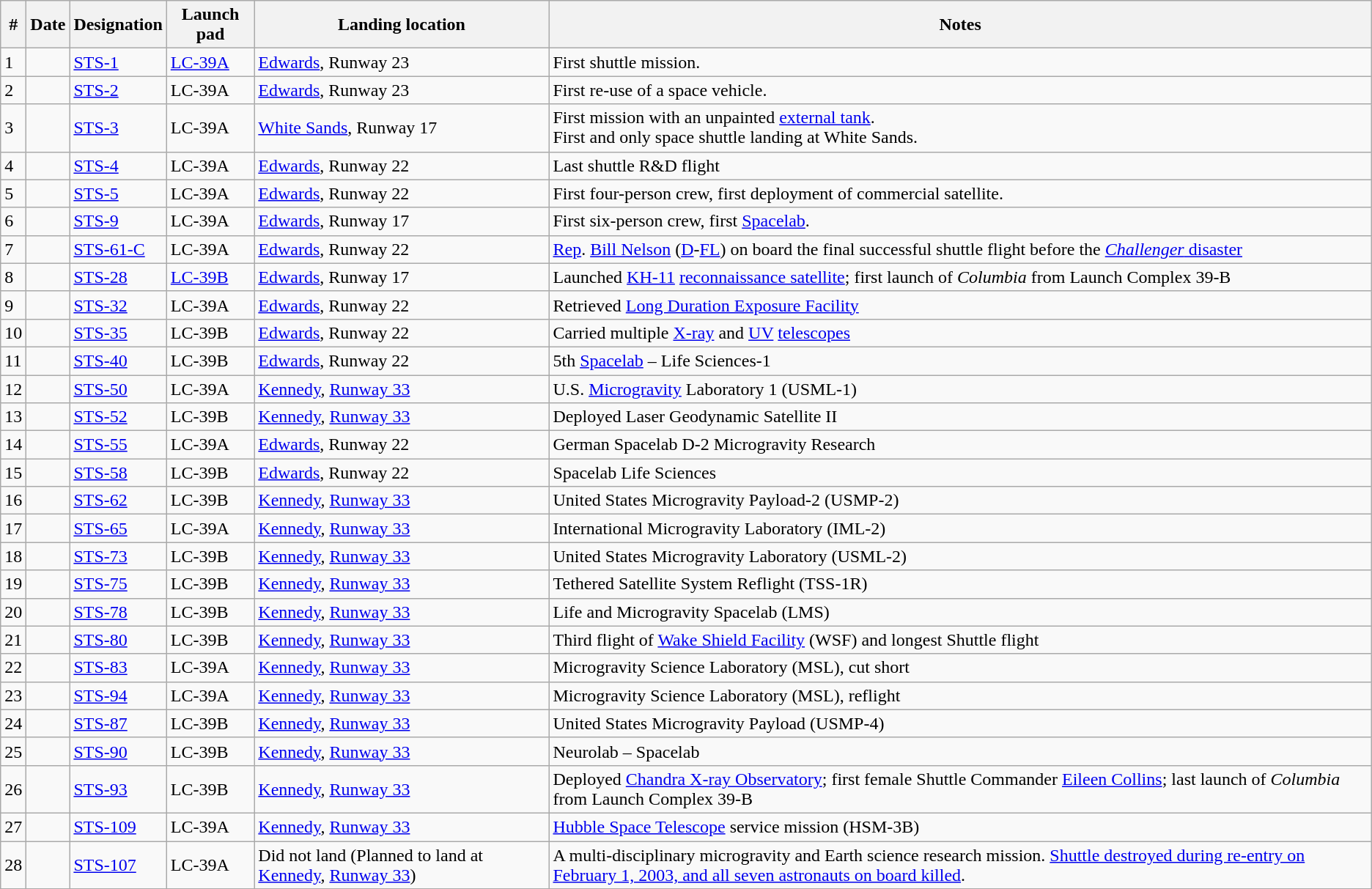<table class="wikitable sortable sticky-header">
<tr>
<th>#</th>
<th>Date</th>
<th>Designation</th>
<th>Launch pad</th>
<th>Landing location</th>
<th style="unsortable">Notes</th>
</tr>
<tr>
<td>1</td>
<td></td>
<td><a href='#'>STS-1</a></td>
<td><a href='#'>LC-39A</a></td>
<td><a href='#'>Edwards</a>, Runway 23</td>
<td>First shuttle mission.</td>
</tr>
<tr>
<td>2</td>
<td></td>
<td><a href='#'>STS-2</a></td>
<td>LC-39A</td>
<td><a href='#'>Edwards</a>, Runway 23</td>
<td>First re-use of a space vehicle.</td>
</tr>
<tr>
<td>3</td>
<td></td>
<td><a href='#'>STS-3</a></td>
<td>LC-39A</td>
<td><a href='#'>White Sands</a>, Runway 17</td>
<td>First mission with an unpainted <a href='#'>external tank</a>.<br>First and only space shuttle landing at White Sands.</td>
</tr>
<tr>
<td>4</td>
<td></td>
<td><a href='#'>STS-4</a></td>
<td>LC-39A</td>
<td><a href='#'>Edwards</a>, Runway 22</td>
<td>Last shuttle R&D flight</td>
</tr>
<tr>
<td>5</td>
<td></td>
<td><a href='#'>STS-5</a></td>
<td>LC-39A</td>
<td><a href='#'>Edwards</a>, Runway 22</td>
<td>First four-person crew, first deployment of commercial satellite.</td>
</tr>
<tr>
<td>6</td>
<td></td>
<td><a href='#'>STS-9</a></td>
<td>LC-39A</td>
<td><a href='#'>Edwards</a>, Runway 17</td>
<td>First six-person crew, first <a href='#'>Spacelab</a>.</td>
</tr>
<tr>
<td>7</td>
<td></td>
<td><a href='#'>STS-61-C</a></td>
<td>LC-39A</td>
<td><a href='#'>Edwards</a>, Runway 22</td>
<td><a href='#'>Rep</a>. <a href='#'>Bill Nelson</a> (<a href='#'>D</a>-<a href='#'>FL</a>) on board the final successful shuttle flight before the <a href='#'><em>Challenger</em> disaster</a></td>
</tr>
<tr>
<td>8</td>
<td></td>
<td><a href='#'>STS-28</a></td>
<td><a href='#'>LC-39B</a></td>
<td><a href='#'>Edwards</a>, Runway 17</td>
<td>Launched <a href='#'>KH-11</a> <a href='#'>reconnaissance satellite</a>; first launch of <em>Columbia</em> from Launch Complex 39-B</td>
</tr>
<tr>
<td>9</td>
<td></td>
<td><a href='#'>STS-32</a></td>
<td>LC-39A</td>
<td><a href='#'>Edwards</a>, Runway 22</td>
<td>Retrieved <a href='#'>Long Duration Exposure Facility</a></td>
</tr>
<tr>
<td>10</td>
<td></td>
<td><a href='#'>STS-35</a></td>
<td>LC-39B</td>
<td><a href='#'>Edwards</a>, Runway 22</td>
<td>Carried multiple <a href='#'>X-ray</a> and <a href='#'>UV</a> <a href='#'>telescopes</a></td>
</tr>
<tr>
<td>11</td>
<td></td>
<td><a href='#'>STS-40</a></td>
<td>LC-39B</td>
<td><a href='#'>Edwards</a>, Runway 22</td>
<td>5th <a href='#'>Spacelab</a> – Life Sciences-1</td>
</tr>
<tr>
<td>12</td>
<td></td>
<td><a href='#'>STS-50</a></td>
<td>LC-39A</td>
<td><a href='#'>Kennedy</a>, <a href='#'>Runway 33</a></td>
<td>U.S. <a href='#'>Microgravity</a> Laboratory 1 (USML-1)</td>
</tr>
<tr>
<td>13</td>
<td></td>
<td><a href='#'>STS-52</a></td>
<td>LC-39B</td>
<td><a href='#'>Kennedy</a>, <a href='#'>Runway 33</a></td>
<td>Deployed Laser Geodynamic Satellite II</td>
</tr>
<tr>
<td>14</td>
<td></td>
<td><a href='#'>STS-55</a></td>
<td>LC-39A</td>
<td><a href='#'>Edwards</a>, Runway 22</td>
<td>German Spacelab D-2 Microgravity Research</td>
</tr>
<tr>
<td>15</td>
<td></td>
<td><a href='#'>STS-58</a></td>
<td>LC-39B</td>
<td><a href='#'>Edwards</a>, Runway 22</td>
<td>Spacelab Life Sciences</td>
</tr>
<tr>
<td>16</td>
<td></td>
<td><a href='#'>STS-62</a></td>
<td>LC-39B</td>
<td><a href='#'>Kennedy</a>, <a href='#'>Runway 33</a></td>
<td>United States Microgravity Payload-2 (USMP-2)</td>
</tr>
<tr>
<td>17</td>
<td></td>
<td><a href='#'>STS-65</a></td>
<td>LC-39A</td>
<td><a href='#'>Kennedy</a>, <a href='#'>Runway 33</a></td>
<td>International Microgravity Laboratory (IML-2)</td>
</tr>
<tr>
<td>18</td>
<td></td>
<td><a href='#'>STS-73</a></td>
<td>LC-39B</td>
<td><a href='#'>Kennedy</a>, <a href='#'>Runway 33</a></td>
<td>United States Microgravity Laboratory (USML-2)</td>
</tr>
<tr>
<td>19</td>
<td></td>
<td><a href='#'>STS-75</a></td>
<td>LC-39B</td>
<td><a href='#'>Kennedy</a>, <a href='#'>Runway 33</a></td>
<td>Tethered Satellite System Reflight (TSS-1R)</td>
</tr>
<tr>
<td>20</td>
<td></td>
<td><a href='#'>STS-78</a></td>
<td>LC-39B</td>
<td><a href='#'>Kennedy</a>, <a href='#'>Runway 33</a></td>
<td>Life and Microgravity Spacelab (LMS)</td>
</tr>
<tr>
<td>21</td>
<td></td>
<td><a href='#'>STS-80</a></td>
<td>LC-39B</td>
<td><a href='#'>Kennedy</a>, <a href='#'>Runway 33</a></td>
<td>Third flight of <a href='#'>Wake Shield Facility</a> (WSF) and longest Shuttle flight</td>
</tr>
<tr>
<td>22</td>
<td></td>
<td><a href='#'>STS-83</a></td>
<td>LC-39A</td>
<td><a href='#'>Kennedy</a>, <a href='#'>Runway 33</a></td>
<td>Microgravity Science Laboratory (MSL), cut short</td>
</tr>
<tr>
<td>23</td>
<td></td>
<td><a href='#'>STS-94</a></td>
<td>LC-39A</td>
<td><a href='#'>Kennedy</a>, <a href='#'>Runway 33</a></td>
<td>Microgravity Science Laboratory (MSL), reflight</td>
</tr>
<tr>
<td>24</td>
<td></td>
<td><a href='#'>STS-87</a></td>
<td>LC-39B</td>
<td><a href='#'>Kennedy</a>, <a href='#'>Runway 33</a></td>
<td>United States Microgravity Payload (USMP-4)</td>
</tr>
<tr>
<td>25</td>
<td></td>
<td><a href='#'>STS-90</a></td>
<td>LC-39B</td>
<td><a href='#'>Kennedy</a>, <a href='#'>Runway 33</a></td>
<td>Neurolab – Spacelab</td>
</tr>
<tr>
<td>26</td>
<td></td>
<td><a href='#'>STS-93</a></td>
<td>LC-39B</td>
<td><a href='#'>Kennedy</a>, <a href='#'>Runway 33</a></td>
<td>Deployed <a href='#'>Chandra X-ray Observatory</a>; first female Shuttle Commander <a href='#'>Eileen Collins</a>; last launch of <em>Columbia</em> from Launch Complex 39-B</td>
</tr>
<tr>
<td>27</td>
<td></td>
<td><a href='#'>STS-109</a></td>
<td>LC-39A</td>
<td><a href='#'>Kennedy</a>, <a href='#'>Runway 33</a></td>
<td><a href='#'>Hubble Space Telescope</a> service mission (HSM-3B)</td>
</tr>
<tr>
<td>28</td>
<td></td>
<td><a href='#'>STS-107</a></td>
<td>LC-39A</td>
<td>Did not land (Planned to land at <a href='#'>Kennedy</a>, <a href='#'>Runway 33</a>)</td>
<td>A multi-disciplinary microgravity and Earth science research mission. <a href='#'>Shuttle destroyed during re-entry on February 1, 2003, and all seven astronauts on board killed</a>.</td>
</tr>
</table>
